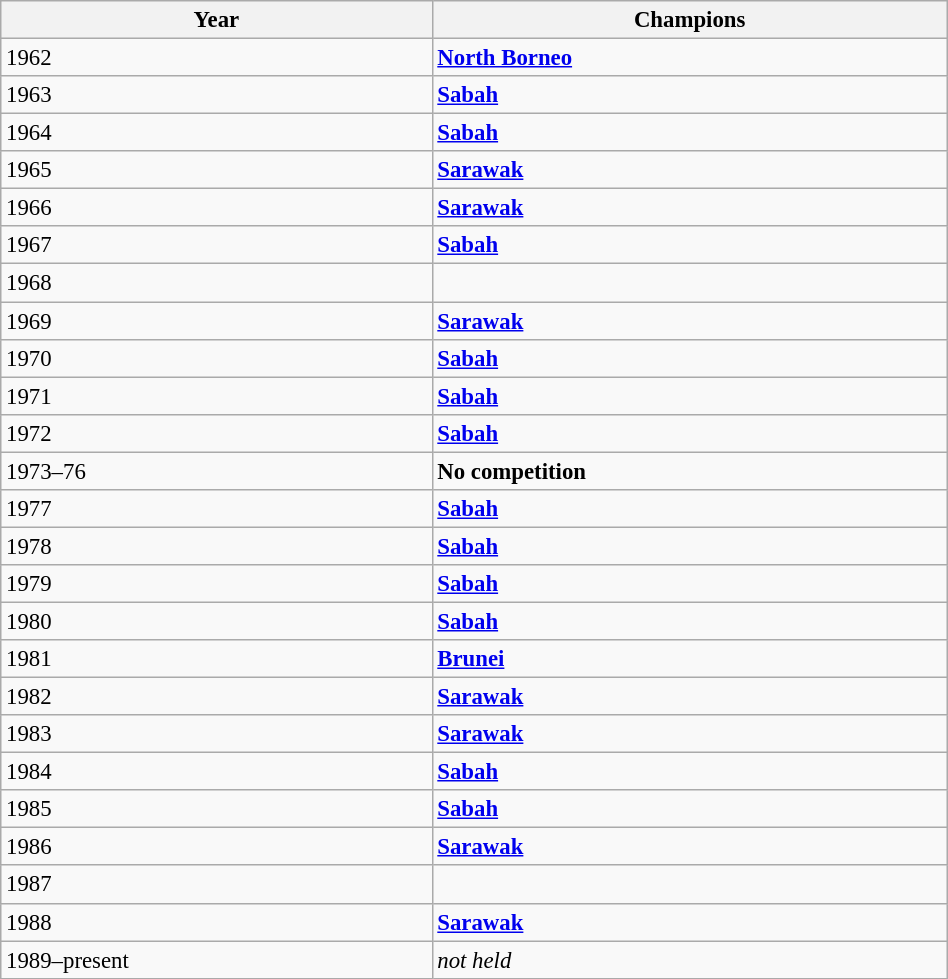<table class=wikitable style="font-size:95%; width: 50%;">
<tr>
<th>Year</th>
<th>Champions</th>
</tr>
<tr>
<td>1962</td>
<td><strong> <a href='#'>North Borneo</a></strong></td>
</tr>
<tr>
<td>1963</td>
<td><strong> <a href='#'>Sabah</a></strong></td>
</tr>
<tr>
<td>1964</td>
<td><strong> <a href='#'>Sabah</a></strong></td>
</tr>
<tr>
<td>1965</td>
<td><strong> <a href='#'>Sarawak</a></strong></td>
</tr>
<tr>
<td>1966</td>
<td><strong> <a href='#'>Sarawak</a></strong></td>
</tr>
<tr>
<td>1967</td>
<td><strong> <a href='#'>Sabah</a></strong></td>
</tr>
<tr>
<td>1968</td>
<td><strong></strong></td>
</tr>
<tr>
<td>1969</td>
<td><strong> <a href='#'>Sarawak</a></strong></td>
</tr>
<tr>
<td>1970</td>
<td><strong> <a href='#'>Sabah</a></strong></td>
</tr>
<tr>
<td>1971</td>
<td><strong> <a href='#'>Sabah</a></strong></td>
</tr>
<tr>
<td>1972</td>
<td><strong> <a href='#'>Sabah</a></strong></td>
</tr>
<tr>
<td>1973–76</td>
<td colspan="3" align="centre"><strong>No competition</strong></td>
</tr>
<tr>
<td>1977</td>
<td><strong> <a href='#'>Sabah</a></strong></td>
</tr>
<tr>
<td>1978</td>
<td><strong> <a href='#'>Sabah</a></strong></td>
</tr>
<tr>
<td>1979</td>
<td><strong> <a href='#'>Sabah</a></strong></td>
</tr>
<tr>
<td>1980</td>
<td><strong> <a href='#'>Sabah</a></strong></td>
</tr>
<tr>
<td>1981</td>
<td><strong> <a href='#'>Brunei</a></strong></td>
</tr>
<tr>
<td>1982</td>
<td><strong> <a href='#'>Sarawak</a></strong></td>
</tr>
<tr>
<td>1983</td>
<td><strong> <a href='#'>Sarawak</a></strong></td>
</tr>
<tr>
<td>1984</td>
<td><strong> <a href='#'>Sabah</a></strong></td>
</tr>
<tr>
<td>1985</td>
<td><strong> <a href='#'>Sabah</a></strong></td>
</tr>
<tr>
<td>1986</td>
<td><strong> <a href='#'>Sarawak</a></strong></td>
</tr>
<tr>
<td>1987</td>
<td><strong></strong></td>
</tr>
<tr>
<td>1988</td>
<td><strong> <a href='#'>Sarawak</a></strong></td>
</tr>
<tr>
<td>1989–present</td>
<td colspan="3" align="centre"><em>not held</em></td>
</tr>
</table>
